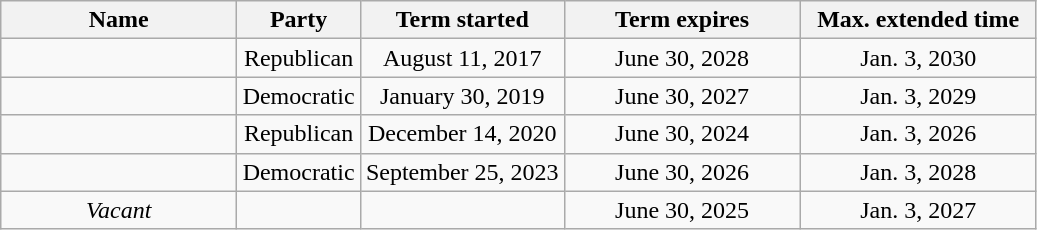<table class="wikitable sortable" style="text-align:center">
<tr>
<th width=150>Name</th>
<th width=75>Party</th>
<th>Term started</th>
<th width="150">Term expires</th>
<th width=150>Max. extended time</th>
</tr>
<tr>
<td> </td>
<td>Republican</td>
<td>August 11, 2017</td>
<td>June 30, 2028</td>
<td>Jan. 3, 2030</td>
</tr>
<tr>
<td></td>
<td>Democratic</td>
<td>January 30, 2019</td>
<td>June 30, 2027</td>
<td>Jan. 3, 2029</td>
</tr>
<tr>
<td></td>
<td>Republican</td>
<td>December 14, 2020</td>
<td>June 30, 2024</td>
<td>Jan. 3, 2026</td>
</tr>
<tr>
<td></td>
<td>Democratic</td>
<td>September 25, 2023</td>
<td>June 30, 2026</td>
<td>Jan. 3, 2028</td>
</tr>
<tr>
<td><em>Vacant</em></td>
<td></td>
<td></td>
<td>June 30, 2025</td>
<td>Jan. 3, 2027</td>
</tr>
</table>
